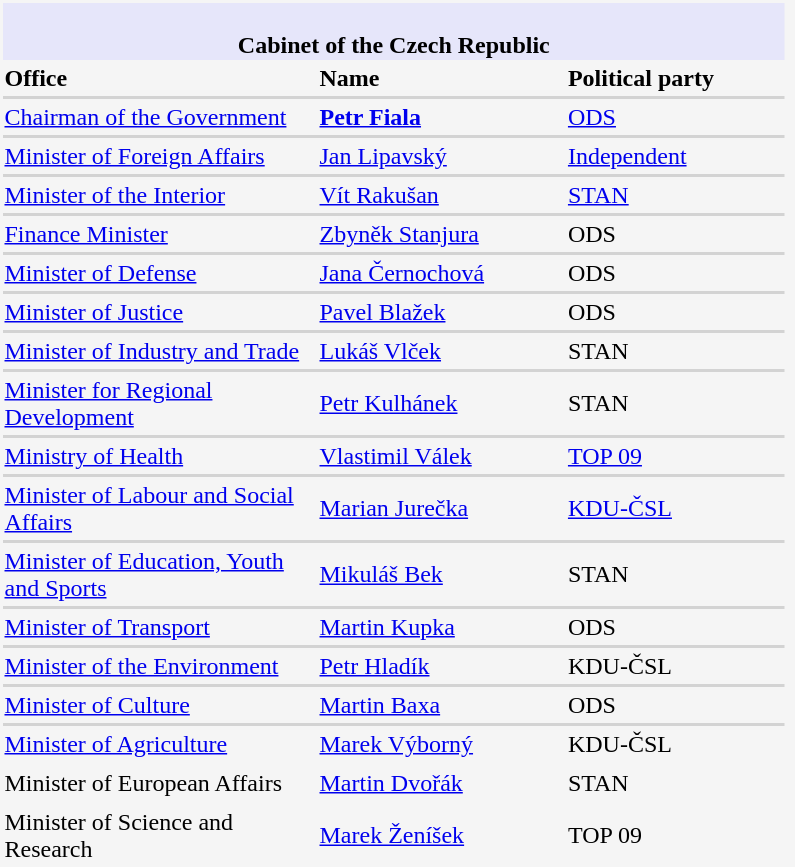<table class="toccolours" style="float:auto; font-size:100%; width:530px; background:#f5f5f5;">
<tr>
<th style="background:lavender;" colspan="3"><div> </div><span>Cabinet of the Czech Republic</span></th>
</tr>
<tr style="font-weight:bold;">
<td style="width:40%;">Office</td>
<td>Name</td>
<td>Political party</td>
</tr>
<tr>
<th style="background:#D3D3D3;" colspan="3"></th>
</tr>
<tr>
<td><a href='#'>Chairman of the Government</a></td>
<td><strong><a href='#'>Petr Fiala</a></strong></td>
<td><a href='#'>ODS</a></td>
</tr>
<tr>
<th style="background:#D3D3D3;" colspan="3"></th>
</tr>
<tr>
<td><a href='#'>Minister of Foreign Affairs</a></td>
<td><a href='#'>Jan Lipavský</a></td>
<td><a href='#'>Independent</a></td>
</tr>
<tr>
<th style="background:#D3D3D3;" colspan="3"></th>
</tr>
<tr>
<td><a href='#'>Minister of the Interior</a></td>
<td><a href='#'>Vít Rakušan</a></td>
<td><a href='#'>STAN</a></td>
</tr>
<tr>
<th style="background:#D3D3D3;" colspan="3"></th>
</tr>
<tr>
<td><a href='#'>Finance Minister</a></td>
<td><a href='#'>Zbyněk Stanjura</a></td>
<td>ODS</td>
</tr>
<tr>
<th style="background:#D3D3D3;" colspan="3"></th>
</tr>
<tr>
<td><a href='#'>Minister of Defense</a></td>
<td><a href='#'>Jana Černochová</a></td>
<td>ODS</td>
</tr>
<tr>
<th style="background:#D3D3D3;" colspan="3"></th>
</tr>
<tr>
<td><a href='#'>Minister of Justice</a></td>
<td><a href='#'>Pavel Blažek</a></td>
<td>ODS</td>
</tr>
<tr>
<th style="background:#D3D3D3;" colspan="3"></th>
</tr>
<tr>
<td><a href='#'>Minister of Industry and Trade</a></td>
<td><a href='#'>Lukáš Vlček</a></td>
<td>STAN</td>
</tr>
<tr>
<th style="background:#D3D3D3;" colspan="3"></th>
</tr>
<tr>
<td><a href='#'>Minister for Regional Development</a></td>
<td><a href='#'>Petr Kulhánek</a></td>
<td>STAN</td>
</tr>
<tr>
<th style="background:#D3D3D3;" colspan="3"></th>
</tr>
<tr>
<td><a href='#'>Ministry of Health</a></td>
<td><a href='#'>Vlastimil Válek</a></td>
<td><a href='#'>TOP 09</a></td>
</tr>
<tr>
<th style="background:#D3D3D3;" colspan="3"></th>
</tr>
<tr>
<td><a href='#'>Minister of Labour and Social Affairs</a></td>
<td><a href='#'>Marian Jurečka</a></td>
<td><a href='#'>KDU-ČSL</a></td>
</tr>
<tr>
<th style="background:#D3D3D3;" colspan="3"></th>
</tr>
<tr>
<td><a href='#'>Minister of Education, Youth and Sports</a></td>
<td><a href='#'>Mikuláš Bek</a></td>
<td>STAN</td>
</tr>
<tr>
<th style="background:#D3D3D3;" colspan="3"></th>
</tr>
<tr>
<td><a href='#'>Minister of Transport</a></td>
<td><a href='#'>Martin Kupka</a></td>
<td>ODS</td>
</tr>
<tr>
<th style="background:#D3D3D3;" colspan="3"></th>
</tr>
<tr>
<td><a href='#'>Minister of the Environment</a></td>
<td><a href='#'>Petr Hladík</a></td>
<td>KDU-ČSL</td>
</tr>
<tr>
<th style="background:#D3D3D3;" colspan="3"></th>
</tr>
<tr>
<td><a href='#'>Minister of Culture</a></td>
<td><a href='#'>Martin Baxa</a></td>
<td>ODS</td>
</tr>
<tr>
<th style="background:#D3D3D3;" colspan="3"></th>
</tr>
<tr>
<td><a href='#'>Minister of Agriculture</a></td>
<td><a href='#'>Marek Výborný</a></td>
<td>KDU-ČSL</td>
<td></td>
</tr>
<tr>
<td></td>
<td></td>
<td></td>
<td></td>
</tr>
<tr>
<td>Minister of European Affairs</td>
<td><a href='#'>Martin Dvořák</a></td>
<td>STAN</td>
<td></td>
</tr>
<tr>
<td></td>
<td></td>
<td></td>
<td></td>
</tr>
<tr>
<td>Minister of Science and Research</td>
<td><a href='#'>Marek Ženíšek</a></td>
<td>TOP 09</td>
<td></td>
</tr>
</table>
